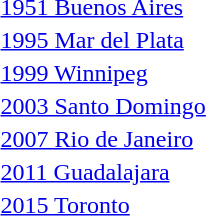<table>
<tr>
<td><a href='#'>1951 Buenos Aires</a></td>
<td></td>
<td></td>
<td></td>
</tr>
<tr>
<td><a href='#'>1995 Mar del Plata</a></td>
<td></td>
<td></td>
<td></td>
</tr>
<tr>
<td><a href='#'>1999 Winnipeg</a></td>
<td></td>
<td></td>
<td></td>
</tr>
<tr>
<td><a href='#'>2003 Santo Domingo</a></td>
<td></td>
<td></td>
<td></td>
</tr>
<tr>
<td><a href='#'>2007 Rio de Janeiro</a></td>
<td></td>
<td></td>
<td></td>
</tr>
<tr>
<td><a href='#'>2011 Guadalajara</a></td>
<td></td>
<td></td>
<td></td>
</tr>
<tr>
<td><a href='#'>2015 Toronto</a><br></td>
<td></td>
<td></td>
<td></td>
</tr>
</table>
